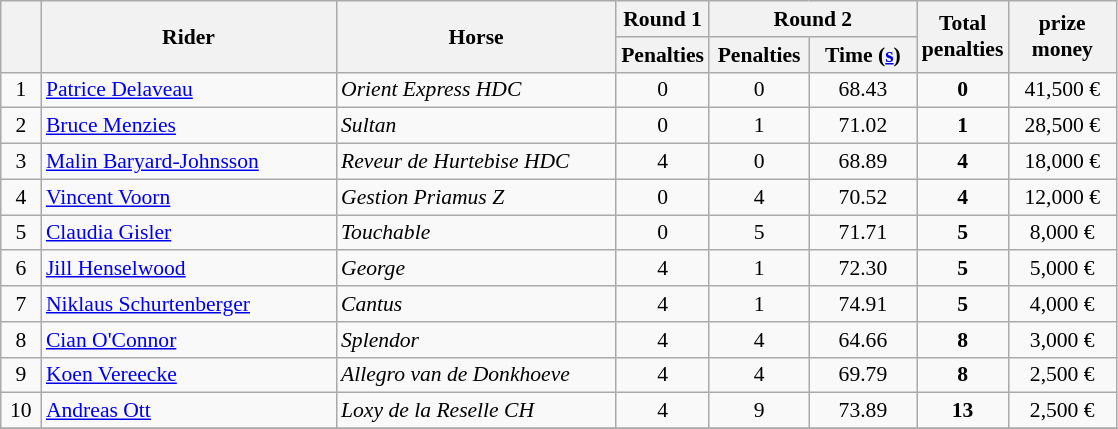<table class="wikitable" style="font-size: 90%; text-align:center">
<tr>
<th rowspan=2 width=20></th>
<th rowspan=2 width=190>Rider</th>
<th rowspan=2 width=180>Horse</th>
<th>Round 1</th>
<th colspan=2>Round 2</th>
<th rowspan=2>Total<br>penalties</th>
<th rowspan=2 width=65>prize<br>money</th>
</tr>
<tr>
<th width=50>Penalties</th>
<th width=60>Penalties</th>
<th width=65>Time (<a href='#'>s</a>)</th>
</tr>
<tr>
<td>1</td>
<td align=left> <a href='#'>Patrice Delaveau</a></td>
<td align=left><em>Orient Express HDC</em></td>
<td>0</td>
<td>0</td>
<td>68.43</td>
<td><strong>0</strong></td>
<td>41,500 €</td>
</tr>
<tr>
<td>2</td>
<td align=left> <a href='#'>Bruce Menzies</a></td>
<td align=left><em>Sultan</em></td>
<td>0</td>
<td>1</td>
<td>71.02</td>
<td><strong>1</strong></td>
<td>28,500 €</td>
</tr>
<tr>
<td>3</td>
<td align=left> <a href='#'>Malin Baryard-Johnsson</a></td>
<td align=left><em>Reveur de Hurtebise HDC</em></td>
<td>4</td>
<td>0</td>
<td>68.89</td>
<td><strong>4</strong></td>
<td>18,000 €</td>
</tr>
<tr>
<td>4</td>
<td align=left> <a href='#'>Vincent Voorn</a></td>
<td align=left><em>Gestion Priamus Z</em></td>
<td>0</td>
<td>4</td>
<td>70.52</td>
<td><strong>4</strong></td>
<td>12,000 €</td>
</tr>
<tr>
<td>5</td>
<td align=left> <a href='#'>Claudia Gisler</a></td>
<td align=left><em>Touchable</em></td>
<td>0</td>
<td>5</td>
<td>71.71</td>
<td><strong>5</strong></td>
<td>8,000 €</td>
</tr>
<tr>
<td>6</td>
<td align=left> <a href='#'>Jill Henselwood</a></td>
<td align=left><em>George</em></td>
<td>4</td>
<td>1</td>
<td>72.30</td>
<td><strong>5</strong></td>
<td>5,000 €</td>
</tr>
<tr>
<td>7</td>
<td align=left> <a href='#'>Niklaus Schurtenberger</a></td>
<td align=left><em>Cantus</em></td>
<td>4</td>
<td>1</td>
<td>74.91</td>
<td><strong>5</strong></td>
<td>4,000 €</td>
</tr>
<tr>
<td>8</td>
<td align=left> <a href='#'>Cian O'Connor</a></td>
<td align=left><em>Splendor</em></td>
<td>4</td>
<td>4</td>
<td>64.66</td>
<td><strong>8</strong></td>
<td>3,000 €</td>
</tr>
<tr>
<td>9</td>
<td align=left> <a href='#'>Koen Vereecke</a></td>
<td align=left><em>Allegro van de Donkhoeve</em></td>
<td>4</td>
<td>4</td>
<td>69.79</td>
<td><strong>8</strong></td>
<td>2,500 €</td>
</tr>
<tr>
<td>10</td>
<td align=left> <a href='#'>Andreas Ott</a></td>
<td align=left><em>Loxy de la Reselle CH</em></td>
<td>4</td>
<td>9</td>
<td>73.89</td>
<td><strong>13</strong></td>
<td>2,500 €</td>
</tr>
<tr>
</tr>
</table>
